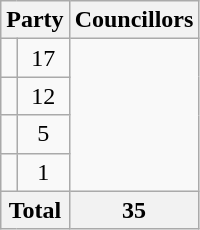<table class="wikitable">
<tr>
<th colspan=2>Party</th>
<th>Councillors</th>
</tr>
<tr>
<td></td>
<td align=center>17</td>
</tr>
<tr>
<td></td>
<td align=center>12</td>
</tr>
<tr>
<td></td>
<td align=center>5</td>
</tr>
<tr>
<td></td>
<td align=center>1</td>
</tr>
<tr>
<th colspan=2>Total</th>
<th>35</th>
</tr>
</table>
